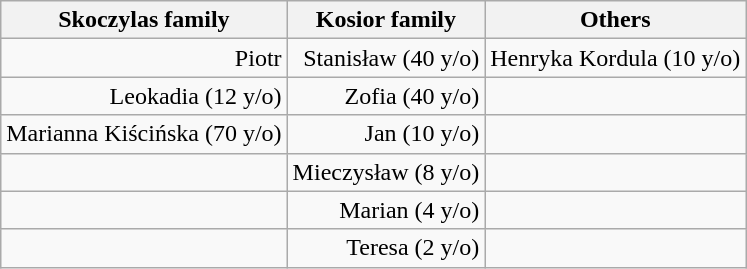<table class="wikitable" style="text-align:right">
<tr>
<th>Skoczylas family</th>
<th>Kosior family</th>
<th>Others</th>
</tr>
<tr>
<td>Piotr</td>
<td>Stanisław (40 y/o)</td>
<td>Henryka Kordula (10 y/o)</td>
</tr>
<tr>
<td>Leokadia (12 y/o)</td>
<td>Zofia (40 y/o)</td>
<td></td>
</tr>
<tr>
<td>Marianna Kiścińska (70 y/o)</td>
<td>Jan (10 y/o)</td>
<td></td>
</tr>
<tr>
<td></td>
<td>Mieczysław (8 y/o)</td>
<td></td>
</tr>
<tr>
<td></td>
<td>Marian (4 y/o)</td>
<td></td>
</tr>
<tr>
<td></td>
<td>Teresa (2 y/o)</td>
<td></td>
</tr>
</table>
